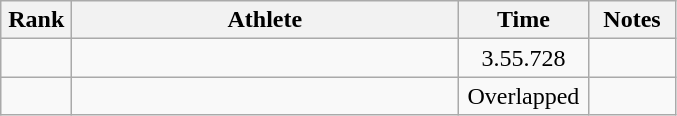<table class=wikitable style="text-align:center">
<tr>
<th width=40>Rank</th>
<th width=250>Athlete</th>
<th width=80>Time</th>
<th width=50>Notes</th>
</tr>
<tr>
<td></td>
<td align=left></td>
<td>3.55.728</td>
<td></td>
</tr>
<tr>
<td></td>
<td align=left></td>
<td>Overlapped</td>
<td></td>
</tr>
</table>
